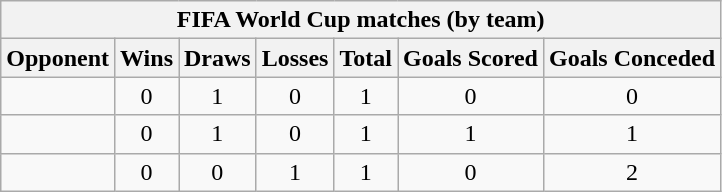<table class="wikitable sortable" style="text-align: center;">
<tr>
<th colspan=7>FIFA World Cup matches (by team)</th>
</tr>
<tr>
<th>Opponent</th>
<th>Wins</th>
<th>Draws</th>
<th>Losses</th>
<th>Total</th>
<th>Goals Scored</th>
<th>Goals Conceded</th>
</tr>
<tr>
<td align="left"></td>
<td>0</td>
<td>1</td>
<td>0</td>
<td>1</td>
<td>0</td>
<td>0</td>
</tr>
<tr>
<td align="left"></td>
<td>0</td>
<td>1</td>
<td>0</td>
<td>1</td>
<td>1</td>
<td>1</td>
</tr>
<tr>
<td align="left"></td>
<td>0</td>
<td>0</td>
<td>1</td>
<td>1</td>
<td>0</td>
<td>2</td>
</tr>
</table>
